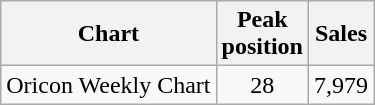<table class="wikitable">
<tr>
<th>Chart</th>
<th>Peak<br>position</th>
<th>Sales</th>
</tr>
<tr>
<td>Oricon Weekly Chart</td>
<td align="center">28</td>
<td align="center">7,979</td>
</tr>
</table>
